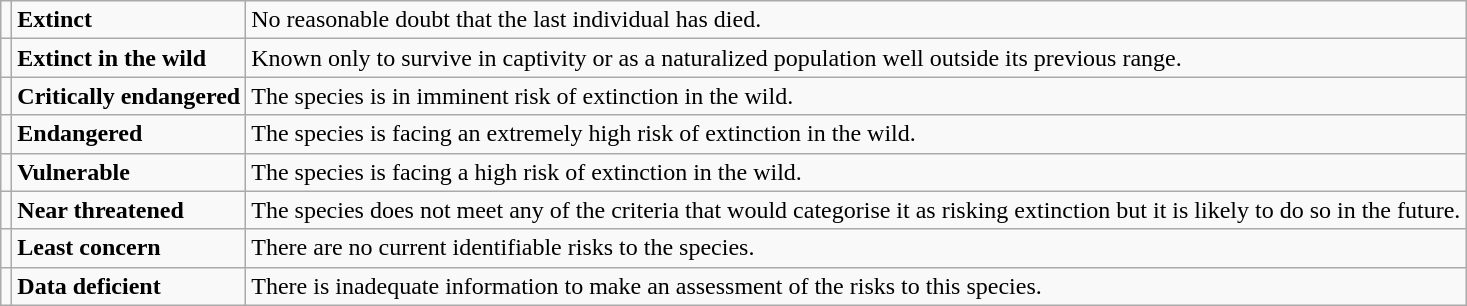<table class="wikitable" style="text-align:left">
<tr>
<td></td>
<td><strong>Extinct</strong></td>
<td>No reasonable doubt that the last individual has died.</td>
</tr>
<tr>
<td></td>
<td><strong>Extinct in the wild</strong></td>
<td>Known only to survive in captivity or as a naturalized population well outside its previous range.</td>
</tr>
<tr>
<td></td>
<td><strong>Critically endangered</strong></td>
<td>The species is in imminent risk of extinction in the wild.</td>
</tr>
<tr>
<td></td>
<td><strong>Endangered</strong></td>
<td>The species is facing an extremely high risk of extinction in the wild.</td>
</tr>
<tr>
<td></td>
<td><strong>Vulnerable</strong></td>
<td>The species is facing a high risk of extinction in the wild.</td>
</tr>
<tr>
<td></td>
<td><strong>Near threatened</strong></td>
<td>The species does not meet any of the criteria that would categorise it as risking extinction but it is likely to do so in the future.</td>
</tr>
<tr>
<td></td>
<td><strong>Least concern</strong></td>
<td>There are no current identifiable risks to the species.</td>
</tr>
<tr>
<td></td>
<td><strong>Data deficient</strong></td>
<td>There is inadequate information to make an assessment of the risks to this species.</td>
</tr>
</table>
